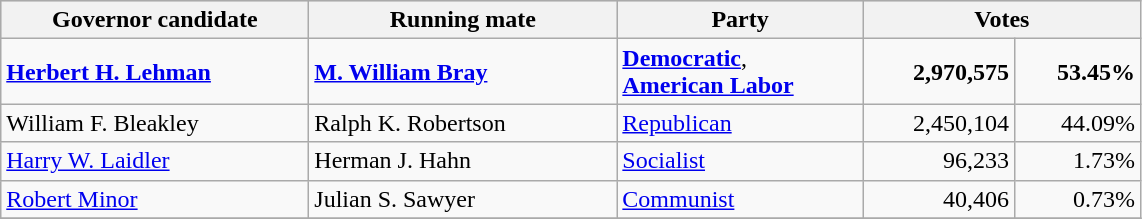<table class=wikitable>
<tr bgcolor=lightgrey>
<th width="20%">Governor candidate</th>
<th width="20%">Running mate</th>
<th width="16%">Party</th>
<th width="18%" colspan="2">Votes</th>
</tr>
<tr>
<td><strong><a href='#'>Herbert H. Lehman</a></strong></td>
<td><strong><a href='#'>M. William Bray</a></strong></td>
<td><strong><a href='#'>Democratic</a></strong>, <br> <strong><a href='#'>American Labor</a></strong></td>
<td align="right"><strong>2,970,575</strong></td>
<td align="right"><strong>53.45%</strong></td>
</tr>
<tr>
<td>William F. Bleakley</td>
<td>Ralph K. Robertson</td>
<td><a href='#'>Republican</a></td>
<td align="right">2,450,104</td>
<td align="right">44.09%</td>
</tr>
<tr>
<td><a href='#'>Harry W. Laidler</a></td>
<td>Herman J. Hahn</td>
<td><a href='#'>Socialist</a></td>
<td align="right">96,233</td>
<td align="right">1.73%</td>
</tr>
<tr>
<td><a href='#'>Robert Minor</a></td>
<td>Julian S. Sawyer</td>
<td><a href='#'>Communist</a></td>
<td align="right">40,406</td>
<td align="right">0.73%</td>
</tr>
<tr>
</tr>
</table>
